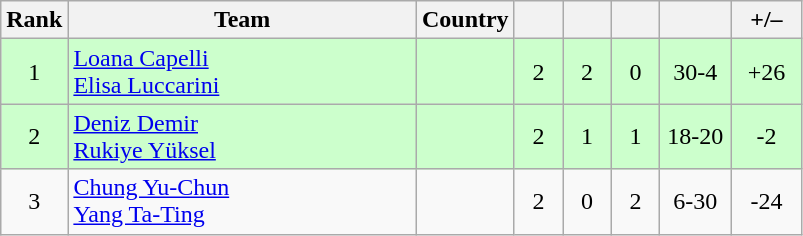<table class="wikitable sortable" style="text-align:center">
<tr>
<th width=25>Rank</th>
<th width=225>Team</th>
<th>Country</th>
<th width=25></th>
<th width=25></th>
<th width=25></th>
<th width=40></th>
<th width=40>+/–</th>
</tr>
<tr bgcolor=ccffcc>
<td>1</td>
<td align=left><a href='#'>Loana Capelli</a><br><a href='#'>Elisa Luccarini</a></td>
<td align=left></td>
<td>2</td>
<td>2</td>
<td>0</td>
<td>30-4</td>
<td>+26</td>
</tr>
<tr bgcolor=ccffcc>
<td>2</td>
<td align=left><a href='#'>Deniz Demir</a><br><a href='#'>Rukiye Yüksel</a></td>
<td align=left></td>
<td>2</td>
<td>1</td>
<td>1</td>
<td>18-20</td>
<td>-2</td>
</tr>
<tr>
<td>3</td>
<td align=left><a href='#'>Chung Yu-Chun</a><br><a href='#'>Yang Ta-Ting</a></td>
<td align=left></td>
<td>2</td>
<td>0</td>
<td>2</td>
<td>6-30</td>
<td>-24</td>
</tr>
</table>
